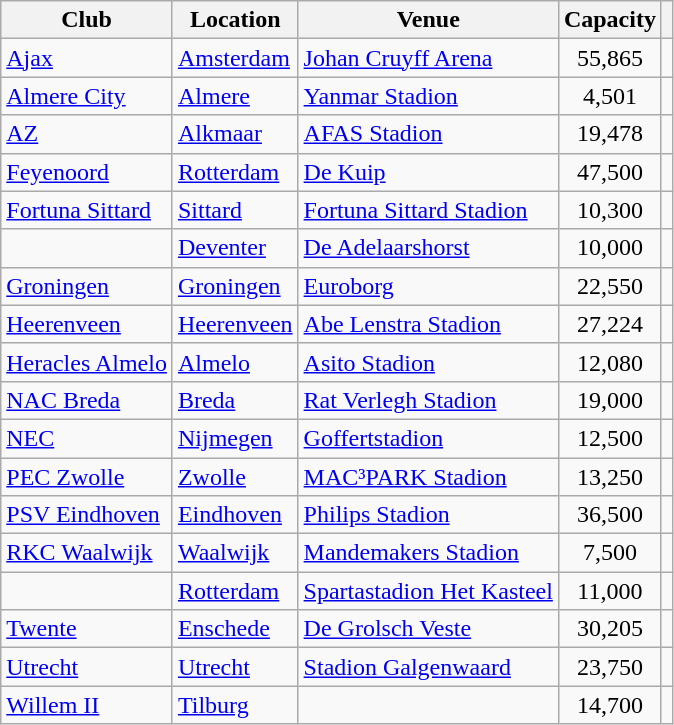<table class="wikitable sortable">
<tr>
<th>Club</th>
<th>Location</th>
<th>Venue</th>
<th>Capacity</th>
<th></th>
</tr>
<tr>
<td><a href='#'>Ajax</a></td>
<td><a href='#'>Amsterdam</a></td>
<td><a href='#'>Johan Cruyff Arena</a></td>
<td style="text-align: center;">55,865</td>
<td></td>
</tr>
<tr>
<td><a href='#'>Almere City</a></td>
<td><a href='#'>Almere</a></td>
<td><a href='#'>Yanmar Stadion</a></td>
<td style="text-align: center;">4,501</td>
<td></td>
</tr>
<tr>
<td><a href='#'>AZ</a></td>
<td><a href='#'>Alkmaar</a></td>
<td><a href='#'>AFAS Stadion</a></td>
<td style="text-align: center;">19,478</td>
<td></td>
</tr>
<tr>
<td><a href='#'>Feyenoord</a></td>
<td><a href='#'>Rotterdam</a></td>
<td><a href='#'>De Kuip</a></td>
<td style="text-align: center;">47,500</td>
<td></td>
</tr>
<tr>
<td><a href='#'>Fortuna Sittard</a></td>
<td><a href='#'>Sittard</a></td>
<td><a href='#'>Fortuna Sittard Stadion</a></td>
<td style="text-align: center;">10,300</td>
<td></td>
</tr>
<tr>
<td></td>
<td><a href='#'>Deventer</a></td>
<td><a href='#'>De Adelaarshorst</a></td>
<td style="text-align: center;">10,000</td>
<td></td>
</tr>
<tr>
<td><a href='#'>Groningen</a></td>
<td><a href='#'>Groningen</a></td>
<td><a href='#'>Euroborg</a></td>
<td style="text-align: center;">22,550</td>
<td></td>
</tr>
<tr>
<td><a href='#'>Heerenveen</a></td>
<td><a href='#'>Heerenveen</a></td>
<td><a href='#'>Abe Lenstra Stadion</a></td>
<td style="text-align: center;">27,224</td>
<td></td>
</tr>
<tr>
<td><a href='#'>Heracles Almelo</a></td>
<td><a href='#'>Almelo</a></td>
<td><a href='#'>Asito Stadion</a></td>
<td style="text-align: center;">12,080</td>
<td></td>
</tr>
<tr>
<td><a href='#'>NAC Breda</a></td>
<td><a href='#'>Breda</a></td>
<td><a href='#'>Rat Verlegh Stadion</a></td>
<td style="text-align: center;">19,000</td>
<td></td>
</tr>
<tr>
<td><a href='#'>NEC</a></td>
<td><a href='#'>Nijmegen</a></td>
<td><a href='#'>Goffertstadion</a></td>
<td style="text-align: center;">12,500</td>
<td></td>
</tr>
<tr>
<td><a href='#'>PEC Zwolle</a></td>
<td><a href='#'>Zwolle</a></td>
<td><a href='#'>MAC³PARK Stadion</a></td>
<td style="text-align: center;">13,250</td>
<td></td>
</tr>
<tr>
<td><a href='#'>PSV Eindhoven</a></td>
<td><a href='#'>Eindhoven</a></td>
<td><a href='#'>Philips Stadion</a></td>
<td style="text-align: center;">36,500</td>
<td></td>
</tr>
<tr>
<td><a href='#'>RKC Waalwijk</a></td>
<td><a href='#'>Waalwijk</a></td>
<td><a href='#'>Mandemakers Stadion</a></td>
<td style="text-align: center;">7,500</td>
<td></td>
</tr>
<tr>
<td></td>
<td><a href='#'>Rotterdam</a></td>
<td><a href='#'>Spartastadion Het Kasteel</a></td>
<td style="text-align: center;">11,000</td>
<td></td>
</tr>
<tr>
<td><a href='#'>Twente</a></td>
<td><a href='#'>Enschede</a></td>
<td><a href='#'>De Grolsch Veste</a></td>
<td style="text-align: center;">30,205</td>
<td></td>
</tr>
<tr>
<td><a href='#'>Utrecht</a></td>
<td><a href='#'>Utrecht</a></td>
<td><a href='#'>Stadion Galgenwaard</a></td>
<td style="text-align: center;">23,750</td>
<td></td>
</tr>
<tr>
<td><a href='#'>Willem II</a></td>
<td><a href='#'>Tilburg</a></td>
<td></td>
<td style="text-align: center;">14,700</td>
<td></td>
</tr>
</table>
